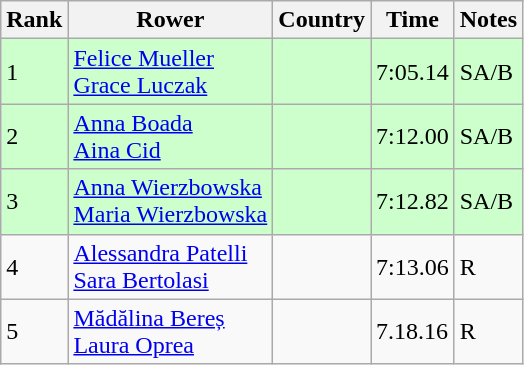<table class="wikitable">
<tr>
<th>Rank</th>
<th>Rower</th>
<th>Country</th>
<th>Time</th>
<th>Notes</th>
</tr>
<tr bgcolor=ccffcc>
<td>1</td>
<td><a href='#'>Felice Mueller</a><br><a href='#'>Grace Luczak</a></td>
<td></td>
<td>7:05.14</td>
<td>SA/B</td>
</tr>
<tr bgcolor=ccffcc>
<td>2</td>
<td><a href='#'>Anna Boada</a><br><a href='#'>Aina Cid</a></td>
<td></td>
<td>7:12.00</td>
<td>SA/B</td>
</tr>
<tr bgcolor=ccffcc>
<td>3</td>
<td><a href='#'>Anna Wierzbowska</a><br><a href='#'>Maria Wierzbowska</a></td>
<td></td>
<td>7:12.82</td>
<td>SA/B</td>
</tr>
<tr>
<td>4</td>
<td><a href='#'>Alessandra Patelli</a><br><a href='#'>Sara Bertolasi</a></td>
<td></td>
<td>7:13.06</td>
<td>R</td>
</tr>
<tr>
<td>5</td>
<td><a href='#'>Mădălina Bereș</a><br><a href='#'>Laura Oprea</a></td>
<td></td>
<td>7.18.16</td>
<td>R</td>
</tr>
</table>
